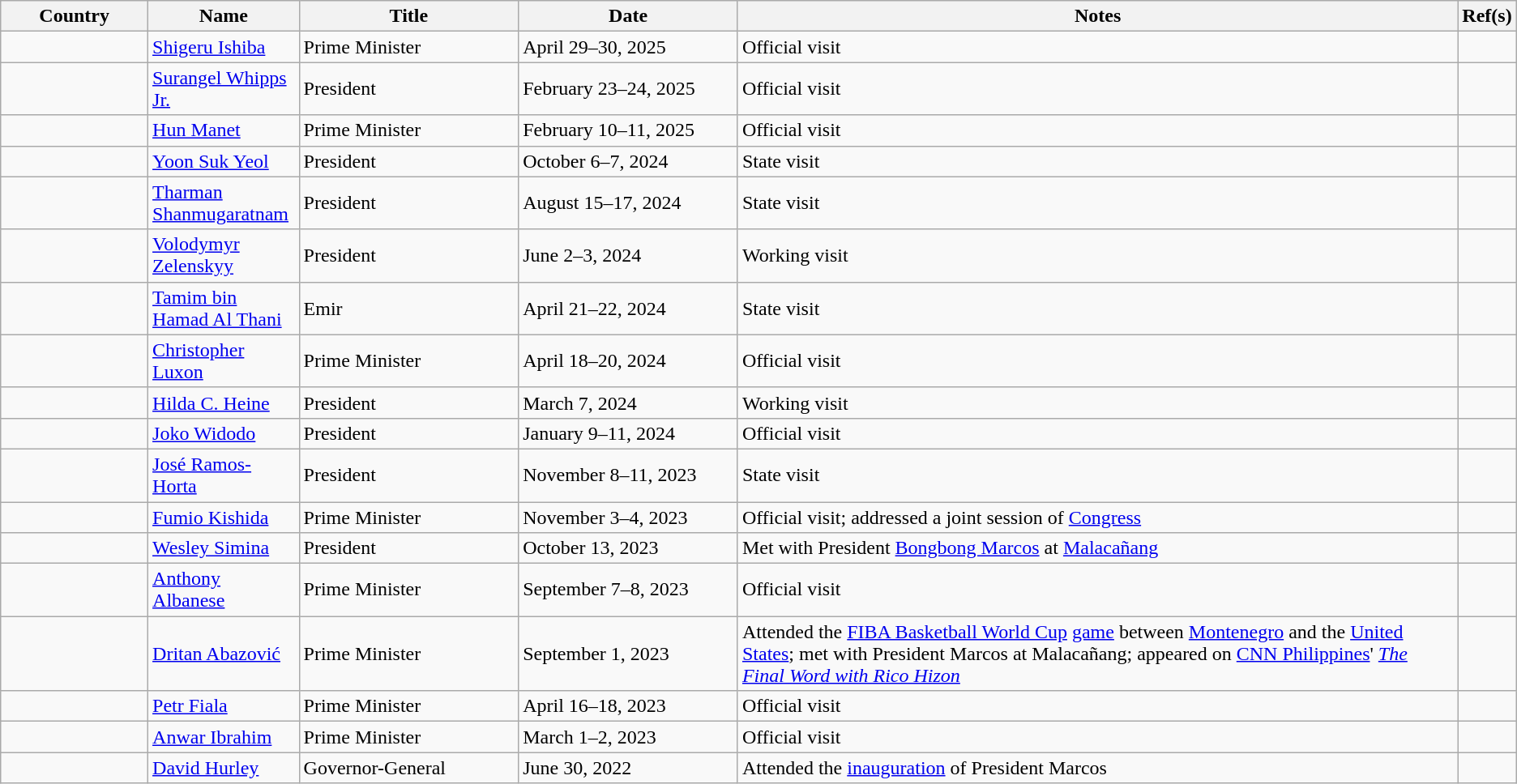<table class="wikitable sortable">
<tr>
<th style="width:10%;">Country</th>
<th style="width:10%;">Name</th>
<th style="width:15%;">Title</th>
<th style="width:15%;">Date</th>
<th style="width:50%;">Notes</th>
<th style="width:5%;">Ref(s)</th>
</tr>
<tr>
<td></td>
<td><a href='#'>Shigeru Ishiba</a></td>
<td>Prime Minister</td>
<td>April 29–30, 2025</td>
<td>Official visit</td>
<td></td>
</tr>
<tr>
<td></td>
<td><a href='#'>Surangel Whipps Jr.</a></td>
<td>President</td>
<td>February 23–24, 2025</td>
<td>Official visit</td>
<td></td>
</tr>
<tr>
<td></td>
<td><a href='#'>Hun Manet</a></td>
<td>Prime Minister</td>
<td>February 10–11, 2025</td>
<td>Official visit</td>
<td></td>
</tr>
<tr>
<td></td>
<td><a href='#'>Yoon Suk Yeol</a></td>
<td>President</td>
<td>October 6–7, 2024</td>
<td>State visit</td>
<td></td>
</tr>
<tr>
<td></td>
<td><a href='#'>Tharman Shanmugaratnam</a></td>
<td>President</td>
<td>August 15–17, 2024</td>
<td>State visit</td>
<td></td>
</tr>
<tr>
<td></td>
<td><a href='#'>Volodymyr Zelenskyy</a></td>
<td>President</td>
<td>June 2–3, 2024</td>
<td>Working visit</td>
<td></td>
</tr>
<tr>
<td></td>
<td><a href='#'>Tamim bin Hamad Al Thani</a></td>
<td>Emir</td>
<td>April 21–22, 2024</td>
<td>State visit</td>
<td></td>
</tr>
<tr>
<td></td>
<td><a href='#'>Christopher Luxon</a></td>
<td>Prime Minister</td>
<td>April 18–20, 2024</td>
<td>Official visit</td>
<td></td>
</tr>
<tr>
<td></td>
<td><a href='#'>Hilda C. Heine</a></td>
<td>President</td>
<td>March 7, 2024</td>
<td>Working visit</td>
<td></td>
</tr>
<tr>
<td></td>
<td><a href='#'>Joko Widodo</a></td>
<td>President</td>
<td>January 9–11, 2024</td>
<td>Official visit</td>
<td></td>
</tr>
<tr>
<td></td>
<td><a href='#'>José Ramos-Horta</a></td>
<td>President</td>
<td>November 8–11, 2023</td>
<td>State visit</td>
<td></td>
</tr>
<tr>
<td></td>
<td><a href='#'>Fumio Kishida</a></td>
<td>Prime Minister</td>
<td>November 3–4, 2023</td>
<td>Official visit; addressed a joint session of <a href='#'>Congress</a></td>
<td></td>
</tr>
<tr>
<td></td>
<td><a href='#'>Wesley Simina</a></td>
<td>President</td>
<td>October 13, 2023</td>
<td>Met with President <a href='#'>Bongbong Marcos</a> at <a href='#'>Malacañang</a></td>
<td></td>
</tr>
<tr>
<td></td>
<td><a href='#'>Anthony Albanese</a></td>
<td>Prime Minister</td>
<td>September 7–8, 2023</td>
<td>Official visit</td>
<td></td>
</tr>
<tr>
<td></td>
<td><a href='#'>Dritan Abazović</a></td>
<td>Prime Minister</td>
<td>September 1, 2023</td>
<td>Attended the <a href='#'>FIBA Basketball World Cup</a> <a href='#'>game</a> between <a href='#'>Montenegro</a> and the <a href='#'>United States</a>; met with President Marcos at Malacañang; appeared on <a href='#'>CNN Philippines</a>' <em><a href='#'>The Final Word with Rico Hizon</a></em></td>
<td></td>
</tr>
<tr>
<td></td>
<td><a href='#'>Petr Fiala</a></td>
<td>Prime Minister</td>
<td>April 16–18, 2023</td>
<td>Official visit</td>
<td></td>
</tr>
<tr>
<td></td>
<td><a href='#'>Anwar Ibrahim</a></td>
<td>Prime Minister</td>
<td>March 1–2, 2023</td>
<td>Official visit</td>
<td></td>
</tr>
<tr>
<td></td>
<td><a href='#'>David Hurley</a></td>
<td>Governor-General</td>
<td>June 30, 2022</td>
<td>Attended the <a href='#'>inauguration</a> of President Marcos</td>
<td></td>
</tr>
</table>
